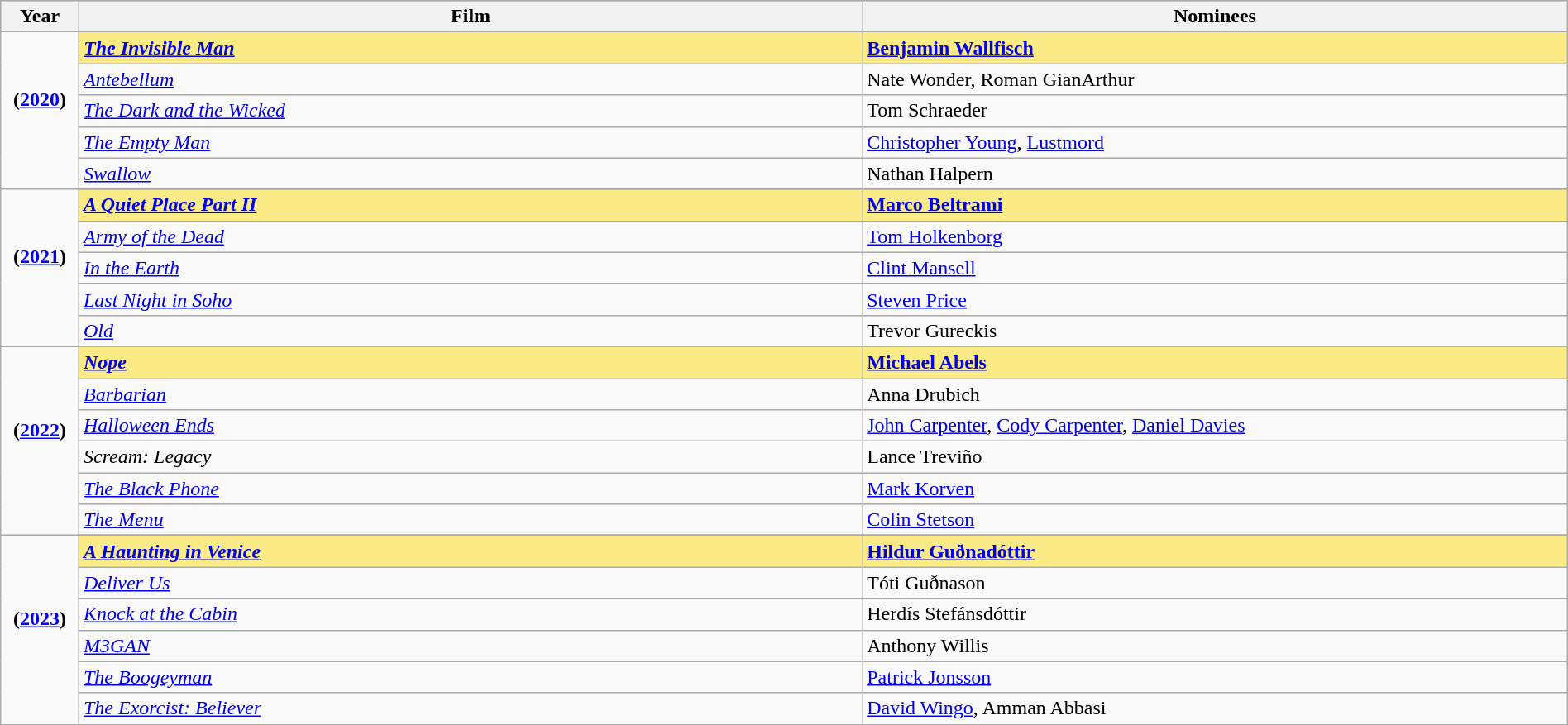<table class="wikitable" style="width:100%">
<tr bgcolor="#bebebe">
<th width="5%">Year</th>
<th width="50%">Film</th>
<th width="45%">Nominees</th>
</tr>
<tr>
<td rowspan=6 style="text-align:center"><strong>(<a href='#'>2020</a>)</strong><br> <br> </td>
</tr>
<tr style="background:#FAEB86">
<td><strong><em><a href='#'>The Invisible Man</a></em></strong></td>
<td><strong><a href='#'>Benjamin Wallfisch</a></strong></td>
</tr>
<tr>
<td><em><a href='#'>Antebellum</a></em></td>
<td>Nate Wonder, Roman GianArthur</td>
</tr>
<tr>
<td><em><a href='#'>The Dark and the Wicked</a></em></td>
<td>Tom Schraeder</td>
</tr>
<tr>
<td><em><a href='#'>The Empty Man</a></em></td>
<td><a href='#'>Christopher Young</a>, <a href='#'>Lustmord</a></td>
</tr>
<tr>
<td><em><a href='#'>Swallow</a></em></td>
<td>Nathan Halpern</td>
</tr>
<tr>
<td rowspan=6 style="text-align:center"><strong>(<a href='#'>2021</a>)</strong><br> <br></td>
</tr>
<tr style="background:#FAEB86">
<td><strong><em><a href='#'>A Quiet Place Part II</a></em></strong></td>
<td><strong><a href='#'>Marco Beltrami</a></strong></td>
</tr>
<tr>
<td><em><a href='#'>Army of the Dead</a></em></td>
<td><a href='#'>Tom Holkenborg</a></td>
</tr>
<tr>
<td><em><a href='#'>In the Earth</a></em></td>
<td><a href='#'>Clint Mansell</a></td>
</tr>
<tr>
<td><em><a href='#'>Last Night in Soho</a></em></td>
<td><a href='#'>Steven Price</a></td>
</tr>
<tr>
<td><em><a href='#'>Old</a></em></td>
<td>Trevor Gureckis</td>
</tr>
<tr>
<td rowspan=7 style="text-align:center"><strong>(<a href='#'>2022</a>)</strong><br> <br></td>
</tr>
<tr style="background:#FAEB86">
<td><strong><em><a href='#'>Nope</a></em></strong></td>
<td><strong><a href='#'>Michael Abels</a></strong></td>
</tr>
<tr>
<td><em><a href='#'>Barbarian</a></em></td>
<td>Anna Drubich</td>
</tr>
<tr>
<td><em><a href='#'>Halloween Ends</a></em></td>
<td><a href='#'>John Carpenter</a>, <a href='#'>Cody Carpenter</a>, <a href='#'>Daniel Davies</a></td>
</tr>
<tr>
<td><em>Scream: Legacy</em></td>
<td>Lance Treviño</td>
</tr>
<tr>
<td><em><a href='#'>The Black Phone</a></em></td>
<td><a href='#'>Mark Korven</a></td>
</tr>
<tr>
<td><em><a href='#'>The Menu</a></em></td>
<td><a href='#'>Colin Stetson</a></td>
</tr>
<tr>
<td rowspan=7 style="text-align:center"><strong>(<a href='#'>2023</a>)</strong><br> <br></td>
</tr>
<tr style="background:#FAEB86">
<td><strong><em><a href='#'>A Haunting in Venice</a></em></strong></td>
<td><strong><a href='#'>Hildur Guðnadóttir</a></strong></td>
</tr>
<tr>
<td><em><a href='#'>Deliver Us</a></em></td>
<td>Tóti Guðnason</td>
</tr>
<tr>
<td><em><a href='#'>Knock at the Cabin</a></em></td>
<td>Herdís Stefánsdóttir</td>
</tr>
<tr>
<td><em><a href='#'>M3GAN</a></em></td>
<td>Anthony Willis</td>
</tr>
<tr>
<td><em><a href='#'>The Boogeyman</a></em></td>
<td><a href='#'>Patrick Jonsson</a></td>
</tr>
<tr>
<td><em><a href='#'>The Exorcist: Believer</a></em></td>
<td><a href='#'>David Wingo</a>, Amman Abbasi</td>
</tr>
</table>
